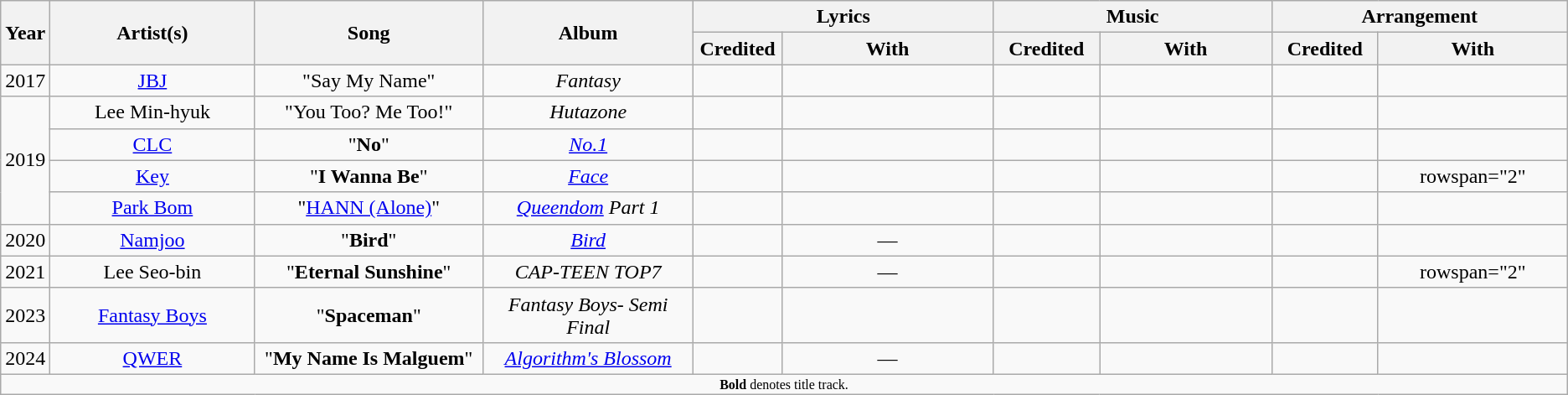<table class="wikitable" style="text-align:center;">
<tr>
<th rowspan="2" style="width:2em;">Year</th>
<th rowspan="2" style="width:12em;">Artist(s)</th>
<th rowspan="2" style="width:13em;">Song</th>
<th rowspan="2" style="width:12em;">Album</th>
<th colspan="2" style="width:16em;">Lyrics</th>
<th colspan="2" style="width:16em;">Music</th>
<th colspan="2" style="width:16em;">Arrangement</th>
</tr>
<tr>
<th style="width:4em;">Credited</th>
<th style="width:13em;">With</th>
<th style="width:4em;">Credited</th>
<th style="width:8em;">With</th>
<th style="width:4em;">Credited</th>
<th style="width:8em;">With</th>
</tr>
<tr>
<td>2017</td>
<td><a href='#'>JBJ</a></td>
<td>"Say My Name"</td>
<td><em>Fantasy</em></td>
<td></td>
<td></td>
<td></td>
<td></td>
<td></td>
<td></td>
</tr>
<tr>
<td rowspan="4">2019</td>
<td>Lee Min-hyuk</td>
<td>"You Too? Me Too!"</td>
<td><em>Hutazone</em></td>
<td></td>
<td></td>
<td></td>
<td></td>
<td></td>
<td></td>
</tr>
<tr>
<td><a href='#'>CLC</a></td>
<td>"<strong>No</strong>"</td>
<td><em><a href='#'>No.1</a></em></td>
<td></td>
<td></td>
<td></td>
<td></td>
<td></td>
<td></td>
</tr>
<tr>
<td><a href='#'>Key</a></td>
<td>"<strong>I Wanna Be</strong>"</td>
<td><em><a href='#'>Face</a></em></td>
<td></td>
<td></td>
<td></td>
<td></td>
<td></td>
<td>rowspan="2"</td>
</tr>
<tr>
<td><a href='#'>Park Bom</a></td>
<td>"<a href='#'>HANN (Alone)</a>"</td>
<td><em><a href='#'>Queendom</a> Part 1</em></td>
<td></td>
<td></td>
<td></td>
<td></td>
<td></td>
</tr>
<tr>
<td>2020</td>
<td><a href='#'>Namjoo</a></td>
<td>"<strong>Bird</strong>"</td>
<td><em><a href='#'>Bird</a></em></td>
<td></td>
<td>—</td>
<td></td>
<td></td>
<td></td>
<td></td>
</tr>
<tr>
<td>2021</td>
<td>Lee Seo-bin</td>
<td>"<strong>Eternal Sunshine</strong>"</td>
<td><em>CAP-TEEN TOP7</em></td>
<td></td>
<td>—</td>
<td></td>
<td></td>
<td></td>
<td>rowspan="2" </td>
</tr>
<tr>
<td>2023</td>
<td><a href='#'>Fantasy Boys</a></td>
<td>"<strong>Spaceman</strong>"</td>
<td><em>Fantasy Boys- Semi Final</em></td>
<td></td>
<td></td>
<td></td>
<td></td>
<td></td>
</tr>
<tr>
<td>2024</td>
<td><a href='#'>QWER</a></td>
<td>"<strong>My Name Is Malguem</strong>"</td>
<td><em><a href='#'>Algorithm's Blossom</a></em></td>
<td></td>
<td>—</td>
<td></td>
<td></td>
<td></td>
<td></td>
</tr>
<tr>
<td colspan="10" style="text-align:center; font-size:8pt;"><strong>Bold</strong> denotes title track.</td>
</tr>
</table>
